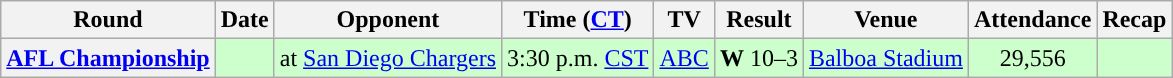<table class="wikitable" style="text-align:center">
<tr>
<th>Round</th>
<th>Date</th>
<th>Opponent</th>
<th>Time (<a href='#'><span>CT</span></a>)</th>
<th>TV</th>
<th>Result</th>
<th>Venue</th>
<th>Attendance</th>
<th>Recap</th>
</tr>
<tr style="background:#cfc">
<th><a href='#'>AFL Championship</a></th>
<td></td>
<td>at <a href='#'>San Diego Chargers</a></td>
<td>3:30 p.m. <a href='#'>CST</a></td>
<td><a href='#'>ABC</a></td>
<td><strong>W</strong> 10–3</td>
<td><a href='#'>Balboa Stadium</a></td>
<td>29,556</td>
<td></td>
</tr>
</table>
